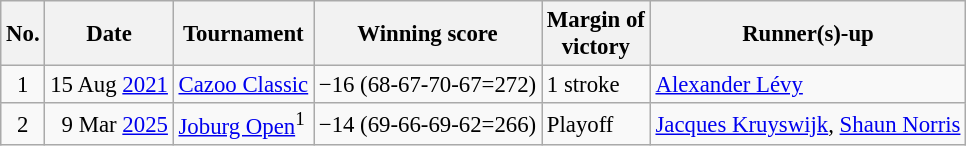<table class="wikitable" style="font-size:95%;">
<tr>
<th>No.</th>
<th>Date</th>
<th>Tournament</th>
<th>Winning score</th>
<th>Margin of<br>victory</th>
<th>Runner(s)-up</th>
</tr>
<tr>
<td align=center>1</td>
<td align=right>15 Aug <a href='#'>2021</a></td>
<td><a href='#'>Cazoo Classic</a></td>
<td>−16 (68-67-70-67=272)</td>
<td>1 stroke</td>
<td> <a href='#'>Alexander Lévy</a></td>
</tr>
<tr>
<td align=center>2</td>
<td align=right>9 Mar <a href='#'>2025</a></td>
<td><a href='#'>Joburg Open</a><sup>1</sup></td>
<td>−14 (69-66-69-62=266)</td>
<td>Playoff</td>
<td> <a href='#'>Jacques Kruyswijk</a>,  <a href='#'>Shaun Norris</a></td>
</tr>
</table>
